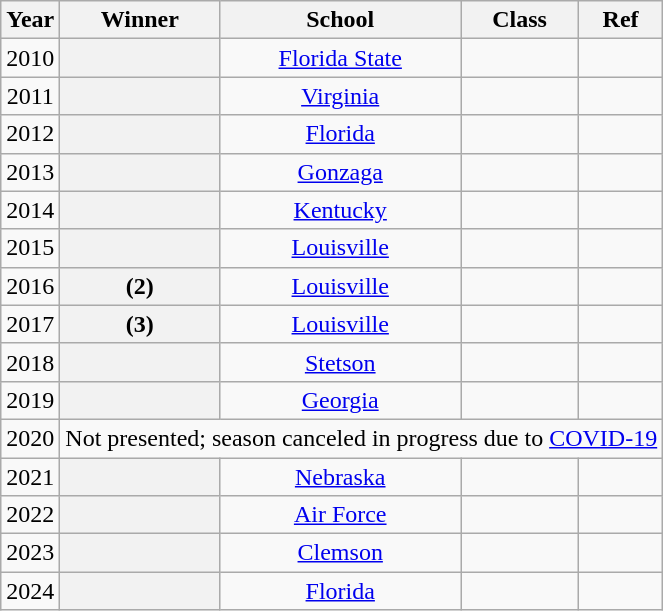<table class="wikitable sortable plainrowheaders" style="text-align:center">
<tr>
<th scope="col">Year</th>
<th scope="col">Winner</th>
<th scope="col">School</th>
<th scope="col">Class</th>
<th scope="col" class=unsortable>Ref</th>
</tr>
<tr>
<td>2010</td>
<th scope="row" style="text-align:center"></th>
<td><a href='#'>Florida State</a></td>
<td></td>
<td></td>
</tr>
<tr>
<td>2011</td>
<th scope="row"  style="text-align:center"></th>
<td><a href='#'>Virginia</a></td>
<td></td>
<td></td>
</tr>
<tr>
<td>2012</td>
<th scope="row" style="text-align:center"></th>
<td><a href='#'>Florida</a></td>
<td></td>
<td></td>
</tr>
<tr>
<td>2013</td>
<th scope="row" style="text-align:center"></th>
<td><a href='#'>Gonzaga</a></td>
<td></td>
<td></td>
</tr>
<tr>
<td>2014</td>
<th scope="row" style="text-align:center"></th>
<td><a href='#'>Kentucky</a></td>
<td></td>
<td></td>
</tr>
<tr>
<td>2015</td>
<th scope="row" style="text-align:center"></th>
<td><a href='#'>Louisville</a></td>
<td></td>
<td></td>
</tr>
<tr>
<td>2016</td>
<th scope="row" style="text-align:center"> (2)</th>
<td><a href='#'>Louisville</a></td>
<td></td>
<td></td>
</tr>
<tr>
<td>2017</td>
<th scope="row" style="text-align:center"> (3)</th>
<td><a href='#'>Louisville</a></td>
<td></td>
<td></td>
</tr>
<tr>
<td>2018</td>
<th scope="row" style="text-align:center"></th>
<td><a href='#'>Stetson</a></td>
<td></td>
<td></td>
</tr>
<tr>
<td>2019</td>
<th scope="row" style="text-align:center"></th>
<td><a href='#'>Georgia</a></td>
<td></td>
<td></td>
</tr>
<tr>
<td>2020</td>
<td colspan=4 align=center>Not presented; season canceled in progress due to <a href='#'>COVID-19</a></td>
</tr>
<tr>
<td>2021</td>
<th scope="row" style="text-align:center"></th>
<td><a href='#'>Nebraska</a></td>
<td></td>
<td></td>
</tr>
<tr>
<td>2022</td>
<th scope="row" style="text-align:center"></th>
<td><a href='#'>Air Force</a></td>
<td></td>
<td></td>
</tr>
<tr>
<td>2023</td>
<th scope="row" style="text-align:center"></th>
<td><a href='#'>Clemson</a></td>
<td></td>
<td></td>
</tr>
<tr>
<td>2024</td>
<th scope="row" style="text-align:center"></th>
<td><a href='#'>Florida</a></td>
<td></td>
<td></td>
</tr>
</table>
